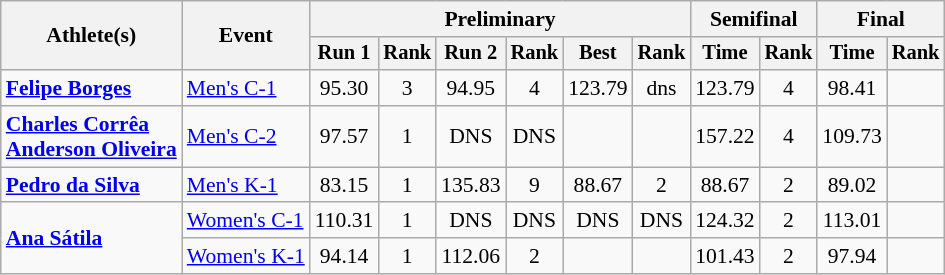<table class="wikitable" style="font-size:90%">
<tr>
<th rowspan=2>Athlete(s)</th>
<th rowspan=2>Event</th>
<th colspan="6">Preliminary</th>
<th colspan="2">Semifinal</th>
<th colspan="2">Final</th>
</tr>
<tr style="font-size:95%">
<th>Run 1</th>
<th>Rank</th>
<th>Run 2</th>
<th>Rank</th>
<th>Best</th>
<th>Rank</th>
<th>Time</th>
<th>Rank</th>
<th>Time</th>
<th>Rank</th>
</tr>
<tr align=center>
<td align=left><strong><a href='#'>Felipe Borges</a></strong></td>
<td align=left><a href='#'>Men's C-1</a></td>
<td>95.30</td>
<td>3</td>
<td>94.95</td>
<td>4</td>
<td>123.79</td>
<td>dns</td>
<td>123.79</td>
<td>4</td>
<td>98.41</td>
<td></td>
</tr>
<tr align=center>
<td align=left><strong><a href='#'>Charles Corrêa</a><br><a href='#'>Anderson Oliveira</a></strong></td>
<td align=left><a href='#'>Men's C-2</a></td>
<td>97.57</td>
<td>1</td>
<td>DNS</td>
<td>DNS</td>
<td></td>
<td></td>
<td>157.22</td>
<td>4</td>
<td>109.73</td>
<td></td>
</tr>
<tr align=center>
<td align=left><strong><a href='#'>Pedro da Silva</a></strong></td>
<td align=left><a href='#'>Men's K-1</a></td>
<td>83.15</td>
<td>1</td>
<td>135.83</td>
<td>9</td>
<td>88.67</td>
<td>2</td>
<td>88.67</td>
<td>2</td>
<td>89.02</td>
<td></td>
</tr>
<tr align=center>
<td align=left rowspan=2><strong><a href='#'>Ana Sátila</a></strong></td>
<td align=left><a href='#'>Women's C-1</a></td>
<td>110.31</td>
<td>1</td>
<td>DNS</td>
<td>DNS</td>
<td>DNS</td>
<td>DNS</td>
<td>124.32</td>
<td>2</td>
<td>113.01</td>
<td></td>
</tr>
<tr align=center>
<td align=left><a href='#'>Women's K-1</a></td>
<td>94.14</td>
<td>1</td>
<td>112.06</td>
<td>2</td>
<td></td>
<td></td>
<td>101.43</td>
<td>2</td>
<td>97.94</td>
<td></td>
</tr>
</table>
